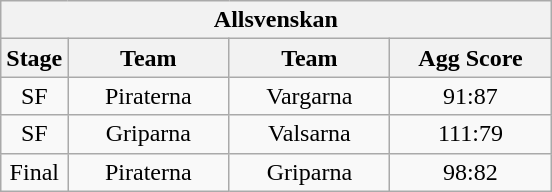<table class="wikitable">
<tr>
<th colspan="4">Allsvenskan</th>
</tr>
<tr>
<th width=20>Stage</th>
<th width=100>Team</th>
<th width=100>Team</th>
<th width=100>Agg Score</th>
</tr>
<tr align=center>
<td>SF</td>
<td>Piraterna</td>
<td>Vargarna</td>
<td>91:87</td>
</tr>
<tr align=center>
<td>SF</td>
<td>Griparna</td>
<td>Valsarna</td>
<td>111:79</td>
</tr>
<tr align=center>
<td>Final</td>
<td>Piraterna</td>
<td>Griparna</td>
<td>98:82</td>
</tr>
</table>
